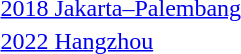<table>
<tr>
<td><a href='#'>2018 Jakarta–Palembang</a></td>
<td></td>
<td></td>
<td></td>
</tr>
<tr>
<td><a href='#'>2022 Hangzhou</a></td>
<td></td>
<td></td>
<td></td>
</tr>
</table>
